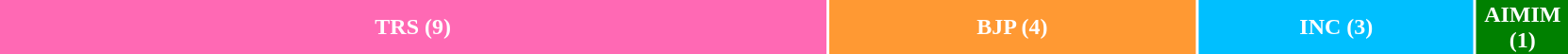<table style="width:88%; text-align:center;">
<tr style="color:white;">
<td style="background:HotPink; width:52.94%;"><strong>TRS (9)</strong></td>
<td style="background:#FF9933; width:23.53%;"><strong>BJP (4)</strong></td>
<td style="background:#00BFFF; width:17.65%;"><strong>INC (3)</strong></td>
<td style="background:Green; width:5.88%;"><strong>AIMIM (1)</strong></td>
</tr>
<tr>
</tr>
</table>
